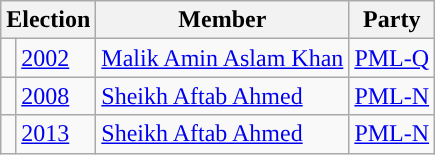<table class="wikitable">
<tr>
<th colspan="2">Election</th>
<th>Member</th>
<th>Party</th>
</tr>
<tr>
<td style="background-color: "></td>
<td><a href='#'>2002</a></td>
<td><a href='#'>Malik Amin Aslam Khan</a></td>
<td><a href='#'>PML-Q</a></td>
</tr>
<tr>
<td style="background-color: "></td>
<td><a href='#'>2008</a></td>
<td><a href='#'>Sheikh Aftab Ahmed</a></td>
<td><a href='#'>PML-N</a></td>
</tr>
<tr>
<td style="background-color: "></td>
<td><a href='#'>2013</a></td>
<td><a href='#'>Sheikh Aftab Ahmed</a></td>
<td><a href='#'>PML-N</a></td>
</tr>
</table>
